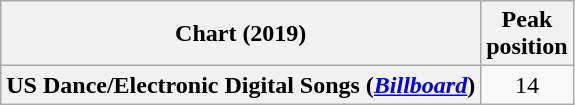<table class="wikitable plainrowheaders" style="text-align:center">
<tr>
<th>Chart (2019)</th>
<th>Peak<br>position</th>
</tr>
<tr>
<th scope="row">US Dance/Electronic Digital Songs (<em><a href='#'>Billboard</a></em>)</th>
<td>14</td>
</tr>
</table>
